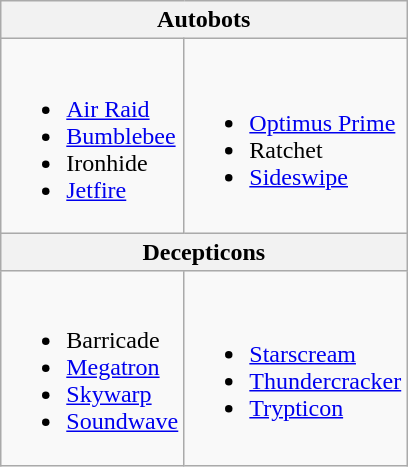<table class="wikitable">
<tr>
<th colspan="2">Autobots</th>
</tr>
<tr>
<td><br><ul><li><a href='#'>Air Raid</a></li><li><a href='#'>Bumblebee</a></li><li>Ironhide</li><li><a href='#'>Jetfire</a></li></ul></td>
<td><br><ul><li><a href='#'>Optimus Prime</a></li><li>Ratchet</li><li><a href='#'>Sideswipe</a></li></ul></td>
</tr>
<tr>
<th colspan="2">Decepticons</th>
</tr>
<tr>
<td><br><ul><li>Barricade</li><li><a href='#'>Megatron</a></li><li><a href='#'>Skywarp</a></li><li><a href='#'>Soundwave</a></li></ul></td>
<td><br><ul><li><a href='#'>Starscream</a></li><li><a href='#'>Thundercracker</a></li><li><a href='#'>Trypticon</a></li></ul></td>
</tr>
</table>
